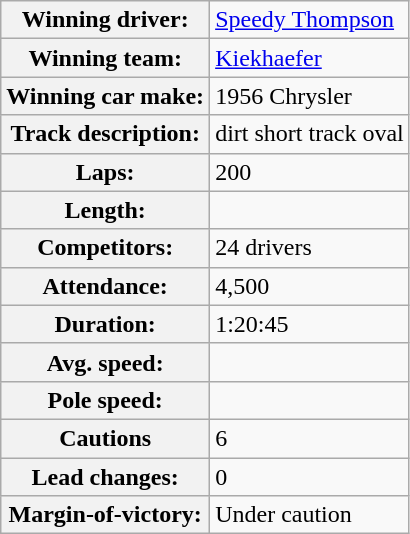<table class="wikitable" style=text-align:left>
<tr>
<th>Winning driver:</th>
<td><a href='#'>Speedy Thompson</a></td>
</tr>
<tr>
<th>Winning team:</th>
<td><a href='#'>Kiekhaefer</a></td>
</tr>
<tr>
<th>Winning car make:</th>
<td>1956 Chrysler</td>
</tr>
<tr>
<th>Track description:</th>
<td> dirt short track oval</td>
</tr>
<tr>
<th>Laps:</th>
<td>200</td>
</tr>
<tr>
<th>Length:</th>
<td></td>
</tr>
<tr>
<th>Competitors:</th>
<td>24 drivers</td>
</tr>
<tr>
<th>Attendance:</th>
<td>4,500</td>
</tr>
<tr>
<th>Duration:</th>
<td>1:20:45</td>
</tr>
<tr>
<th>Avg. speed:</th>
<td></td>
</tr>
<tr>
<th>Pole speed:</th>
<td></td>
</tr>
<tr>
<th>Cautions</th>
<td>6</td>
</tr>
<tr>
<th>Lead changes:</th>
<td>0</td>
</tr>
<tr>
<th>Margin-of-victory:</th>
<td>Under caution</td>
</tr>
</table>
